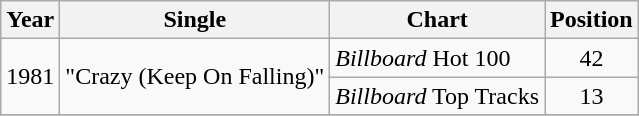<table class="wikitable">
<tr>
<th>Year</th>
<th>Single</th>
<th>Chart</th>
<th>Position</th>
</tr>
<tr>
<td rowspan="2">1981</td>
<td rowspan="2">"Crazy (Keep On Falling)"</td>
<td><em>Billboard</em> Hot 100</td>
<td align="center">42</td>
</tr>
<tr>
<td><em>Billboard</em> Top Tracks</td>
<td align="center">13</td>
</tr>
<tr>
</tr>
</table>
